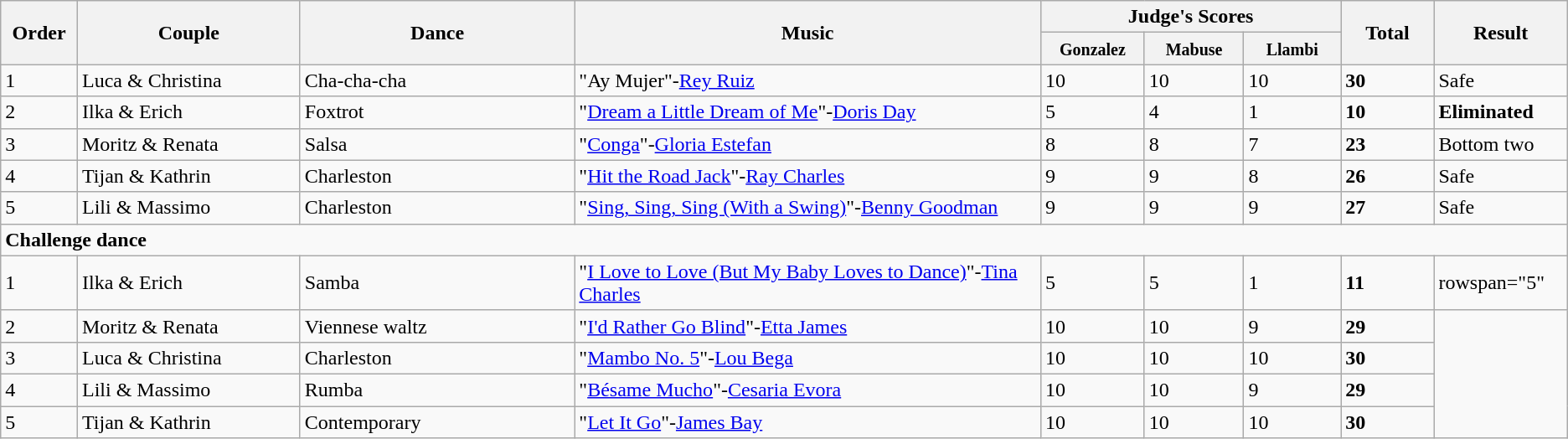<table class="wikitable sortable center">
<tr>
<th rowspan="2" style="width: 4em">Order</th>
<th rowspan="2" style="width: 17em">Couple</th>
<th rowspan="2" style="width: 20em">Dance</th>
<th rowspan="2" style="width: 40em">Music</th>
<th colspan="3">Judge's Scores</th>
<th rowspan="2" style="width: 6em">Total</th>
<th rowspan="2" style="width: 7em">Result</th>
</tr>
<tr>
<th style="width: 6em"><small>Gonzalez</small></th>
<th style="width: 6em"><small>Mabuse</small></th>
<th style="width: 6em"><small>Llambi</small></th>
</tr>
<tr>
<td>1</td>
<td>Luca & Christina</td>
<td>Cha-cha-cha</td>
<td>"Ay Mujer"-<a href='#'>Rey Ruiz</a></td>
<td>10</td>
<td>10</td>
<td>10</td>
<td><strong>30</strong></td>
<td>Safe</td>
</tr>
<tr>
<td>2</td>
<td>Ilka & Erich</td>
<td>Foxtrot</td>
<td>"<a href='#'>Dream a Little Dream of Me</a>"-<a href='#'>Doris Day</a></td>
<td>5</td>
<td>4</td>
<td>1</td>
<td><strong>10</strong></td>
<td><strong>Eliminated</strong></td>
</tr>
<tr>
<td>3</td>
<td>Moritz & Renata</td>
<td>Salsa</td>
<td>"<a href='#'>Conga</a>"-<a href='#'>Gloria Estefan</a></td>
<td>8</td>
<td>8</td>
<td>7</td>
<td><strong>23</strong></td>
<td>Bottom two</td>
</tr>
<tr>
<td>4</td>
<td>Tijan & Kathrin</td>
<td>Charleston</td>
<td>"<a href='#'>Hit the Road Jack</a>"-<a href='#'>Ray Charles</a></td>
<td>9</td>
<td>9</td>
<td>8</td>
<td><strong>26</strong></td>
<td>Safe</td>
</tr>
<tr>
<td>5</td>
<td>Lili & Massimo</td>
<td>Charleston</td>
<td>"<a href='#'>Sing, Sing, Sing (With a Swing)</a>"-<a href='#'>Benny Goodman</a></td>
<td>9</td>
<td>9</td>
<td>9</td>
<td><strong>27</strong></td>
<td>Safe</td>
</tr>
<tr>
<td colspan="9"><strong>Challenge dance</strong></td>
</tr>
<tr>
<td>1</td>
<td>Ilka & Erich</td>
<td>Samba</td>
<td>"<a href='#'>I Love to Love (But My Baby Loves to Dance)</a>"-<a href='#'>Tina Charles</a></td>
<td>5</td>
<td>5</td>
<td>1</td>
<td><strong>11</strong></td>
<td>rowspan="5" </td>
</tr>
<tr>
<td>2</td>
<td>Moritz & Renata</td>
<td>Viennese waltz</td>
<td>"<a href='#'>I'd Rather Go Blind</a>"-<a href='#'>Etta James</a></td>
<td>10</td>
<td>10</td>
<td>9</td>
<td><strong>29</strong></td>
</tr>
<tr>
<td>3</td>
<td>Luca & Christina</td>
<td>Charleston</td>
<td>"<a href='#'>Mambo No. 5</a>"-<a href='#'>Lou Bega</a></td>
<td>10</td>
<td>10</td>
<td>10</td>
<td><strong>30</strong></td>
</tr>
<tr>
<td>4</td>
<td>Lili & Massimo</td>
<td>Rumba</td>
<td>"<a href='#'>Bésame Mucho</a>"-<a href='#'>Cesaria Evora</a></td>
<td>10</td>
<td>10</td>
<td>9</td>
<td><strong>29</strong></td>
</tr>
<tr>
<td>5</td>
<td>Tijan & Kathrin</td>
<td>Contemporary</td>
<td>"<a href='#'>Let It Go</a>"-<a href='#'>James Bay</a></td>
<td>10</td>
<td>10</td>
<td>10</td>
<td><strong>30</strong></td>
</tr>
</table>
